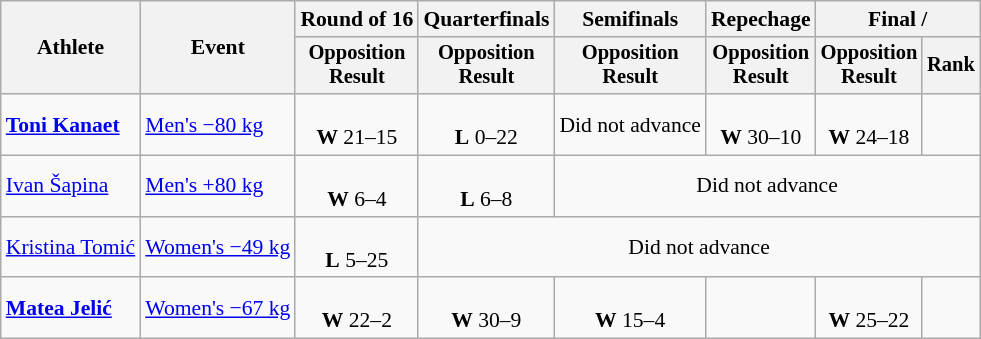<table class="wikitable" style="font-size:90%;">
<tr>
<th rowspan=2>Athlete</th>
<th rowspan=2>Event</th>
<th>Round of 16</th>
<th>Quarterfinals</th>
<th>Semifinals</th>
<th>Repechage</th>
<th colspan=2>Final / </th>
</tr>
<tr style="font-size:95%">
<th>Opposition<br>Result</th>
<th>Opposition<br>Result</th>
<th>Opposition<br>Result</th>
<th>Opposition<br>Result</th>
<th>Opposition<br>Result</th>
<th>Rank</th>
</tr>
<tr align=center>
<td align=left><strong><a href='#'>Toni Kanaet</a></strong></td>
<td align=left><a href='#'>Men's −80 kg</a></td>
<td><br><strong>W</strong> 21–15</td>
<td><br><strong>L</strong> 0–22 </td>
<td>Did not advance</td>
<td> <br><strong>W</strong> 30–10</td>
<td><br><strong>W</strong> 24–18</td>
<td></td>
</tr>
<tr align=center>
<td align=left><a href='#'>Ivan Šapina</a></td>
<td align=left><a href='#'>Men's +80 kg</a></td>
<td> <br><strong>W</strong> 6–4</td>
<td><br><strong>L</strong> 6–8</td>
<td colspan=4>Did not advance</td>
</tr>
<tr align=center>
<td align=left><a href='#'>Kristina Tomić</a></td>
<td align=left><a href='#'>Women's −49 kg</a></td>
<td><br><strong>L</strong> 5–25</td>
<td colspan=5>Did not advance</td>
</tr>
<tr align=center>
<td align=left><strong><a href='#'>Matea Jelić</a></strong></td>
<td align=left><a href='#'>Women's −67 kg</a></td>
<td><br><strong>W</strong> 22–2</td>
<td><br><strong>W</strong> 30–9 </td>
<td><br><strong>W</strong> 15–4</td>
<td></td>
<td> <br><strong>W</strong> 25–22</td>
<td></td>
</tr>
</table>
